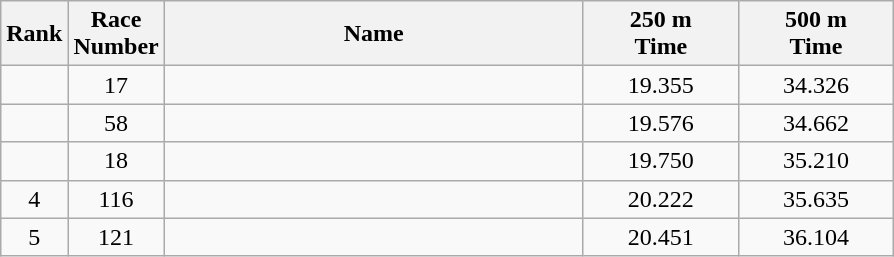<table class="wikitable" style="text-align:center;">
<tr>
<th>Rank</th>
<th>Race<br> Number</th>
<th style="width:17em">Name</th>
<th style="width:6em">250 m<br>Time</th>
<th style="width:6em">500 m<br>Time</th>
</tr>
<tr>
<td></td>
<td>17</td>
<td></td>
<td>19.355</td>
<td>34.326</td>
</tr>
<tr>
<td></td>
<td>58</td>
<td></td>
<td>19.576</td>
<td>34.662</td>
</tr>
<tr>
<td></td>
<td>18</td>
<td></td>
<td>19.750</td>
<td>35.210</td>
</tr>
<tr>
<td>4</td>
<td>116</td>
<td></td>
<td>20.222</td>
<td>35.635</td>
</tr>
<tr>
<td>5</td>
<td>121</td>
<td></td>
<td>20.451</td>
<td>36.104</td>
</tr>
</table>
